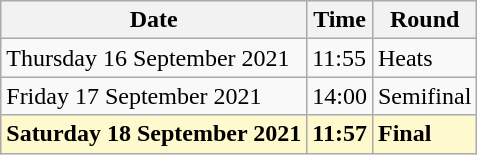<table class="wikitable">
<tr>
<th>Date</th>
<th>Time</th>
<th>Round</th>
</tr>
<tr>
<td>Thursday 16 September 2021</td>
<td>11:55</td>
<td>Heats</td>
</tr>
<tr>
<td>Friday 17 September 2021</td>
<td>14:00</td>
<td>Semifinal</td>
</tr>
<tr>
<td style=background:lemonchiffon><strong>Saturday 18 September 2021</strong></td>
<td style=background:lemonchiffon><strong>11:57</strong></td>
<td style=background:lemonchiffon><strong>Final</strong></td>
</tr>
</table>
